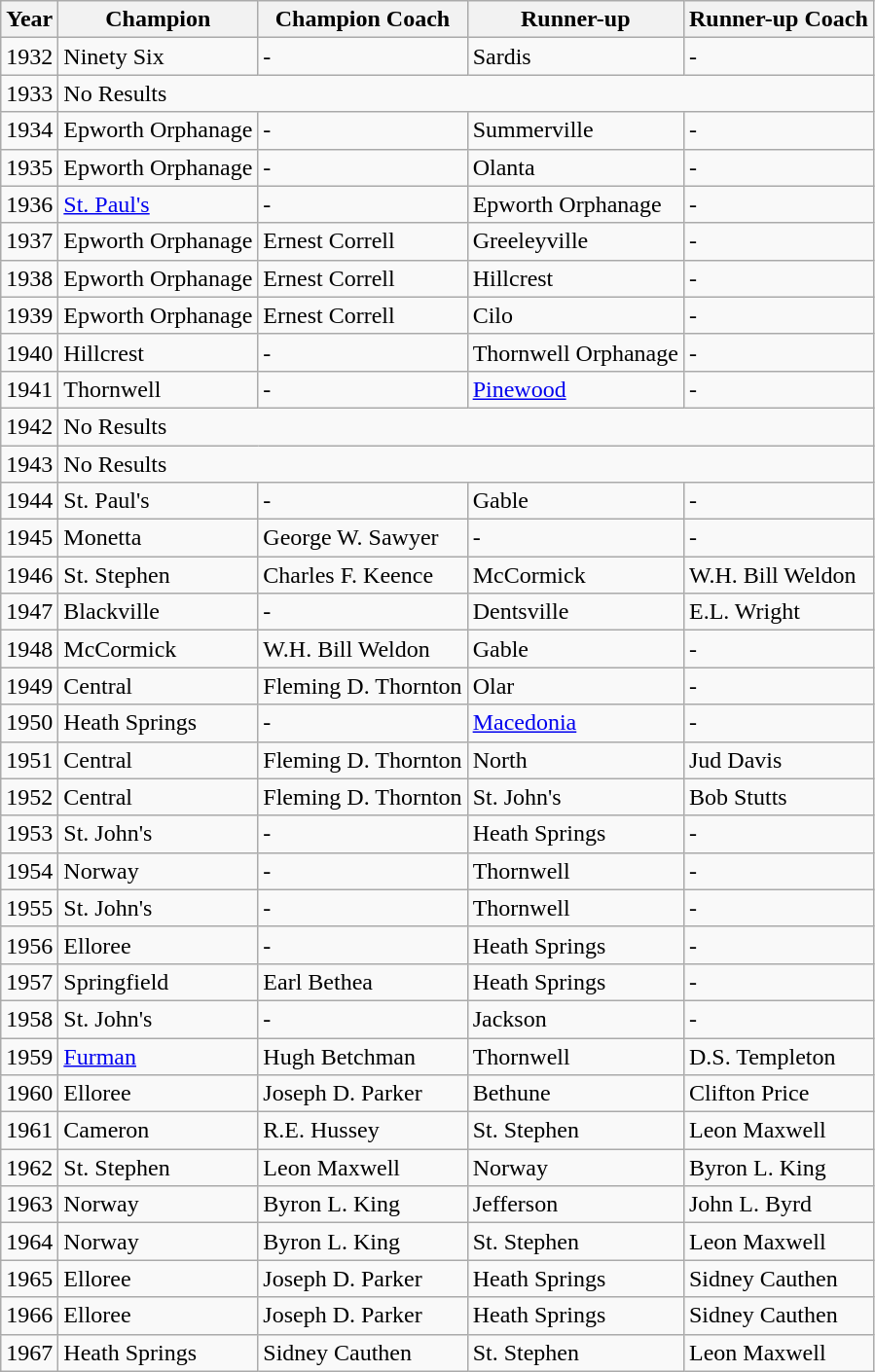<table class="wikitable sortable">
<tr>
<th scope="col">Year</th>
<th scope="col">Champion</th>
<th scope="col">Champion Coach</th>
<th scope="col">Runner-up</th>
<th scope="col">Runner-up Coach</th>
</tr>
<tr>
<td>1932</td>
<td>Ninety Six</td>
<td>-</td>
<td>Sardis</td>
<td>-</td>
</tr>
<tr>
<td>1933</td>
<td colspan="4">No Results</td>
</tr>
<tr>
<td>1934</td>
<td>Epworth Orphanage</td>
<td>-</td>
<td>Summerville</td>
<td>-</td>
</tr>
<tr>
<td>1935</td>
<td>Epworth Orphanage</td>
<td>-</td>
<td>Olanta</td>
<td>-</td>
</tr>
<tr>
<td>1936</td>
<td><a href='#'>St. Paul's</a></td>
<td>-</td>
<td>Epworth Orphanage</td>
<td>-</td>
</tr>
<tr>
<td>1937</td>
<td>Epworth Orphanage</td>
<td>Ernest Correll</td>
<td>Greeleyville</td>
<td>-</td>
</tr>
<tr>
<td>1938</td>
<td>Epworth Orphanage</td>
<td>Ernest Correll</td>
<td>Hillcrest</td>
<td>-</td>
</tr>
<tr>
<td>1939</td>
<td>Epworth Orphanage</td>
<td>Ernest Correll</td>
<td>Cilo</td>
<td>-</td>
</tr>
<tr>
<td>1940</td>
<td>Hillcrest</td>
<td>-</td>
<td>Thornwell Orphanage</td>
<td>-</td>
</tr>
<tr>
<td>1941</td>
<td>Thornwell</td>
<td>-</td>
<td><a href='#'>Pinewood</a></td>
<td>-</td>
</tr>
<tr>
<td>1942</td>
<td colspan="4">No Results</td>
</tr>
<tr>
<td>1943</td>
<td colspan="4">No Results</td>
</tr>
<tr>
<td>1944</td>
<td>St. Paul's</td>
<td>-</td>
<td>Gable</td>
<td>-</td>
</tr>
<tr>
<td>1945</td>
<td>Monetta</td>
<td>George W. Sawyer</td>
<td>-</td>
<td>-</td>
</tr>
<tr>
<td>1946</td>
<td>St. Stephen</td>
<td>Charles F. Keence</td>
<td>McCormick</td>
<td>W.H. Bill Weldon</td>
</tr>
<tr>
<td>1947</td>
<td>Blackville</td>
<td>-</td>
<td>Dentsville</td>
<td>E.L. Wright</td>
</tr>
<tr>
<td>1948</td>
<td>McCormick</td>
<td>W.H. Bill Weldon</td>
<td>Gable</td>
<td>-</td>
</tr>
<tr>
<td>1949</td>
<td>Central</td>
<td>Fleming D. Thornton</td>
<td>Olar</td>
<td>-</td>
</tr>
<tr>
<td>1950</td>
<td>Heath Springs</td>
<td>-</td>
<td><a href='#'>Macedonia</a></td>
<td>-</td>
</tr>
<tr>
<td>1951</td>
<td>Central</td>
<td>Fleming D. Thornton</td>
<td>North</td>
<td>Jud Davis</td>
</tr>
<tr>
<td>1952</td>
<td>Central</td>
<td>Fleming D. Thornton</td>
<td>St. John's</td>
<td>Bob Stutts</td>
</tr>
<tr>
<td>1953</td>
<td>St. John's</td>
<td>-</td>
<td>Heath Springs</td>
<td>-</td>
</tr>
<tr>
<td>1954</td>
<td>Norway</td>
<td>-</td>
<td>Thornwell</td>
<td>-</td>
</tr>
<tr>
<td>1955</td>
<td>St. John's</td>
<td>-</td>
<td>Thornwell</td>
<td>-</td>
</tr>
<tr>
<td>1956</td>
<td>Elloree</td>
<td>-</td>
<td>Heath Springs</td>
<td>-</td>
</tr>
<tr>
<td>1957</td>
<td>Springfield</td>
<td>Earl Bethea</td>
<td>Heath Springs</td>
<td>-</td>
</tr>
<tr>
<td>1958</td>
<td>St. John's</td>
<td>-</td>
<td>Jackson</td>
<td>-</td>
</tr>
<tr>
<td>1959</td>
<td><a href='#'>Furman</a></td>
<td>Hugh Betchman</td>
<td>Thornwell</td>
<td>D.S. Templeton</td>
</tr>
<tr>
<td>1960</td>
<td>Elloree</td>
<td>Joseph D. Parker</td>
<td>Bethune</td>
<td>Clifton Price</td>
</tr>
<tr>
<td>1961</td>
<td>Cameron</td>
<td>R.E. Hussey</td>
<td>St. Stephen</td>
<td>Leon Maxwell</td>
</tr>
<tr>
<td>1962</td>
<td>St. Stephen</td>
<td>Leon Maxwell</td>
<td>Norway</td>
<td>Byron L. King</td>
</tr>
<tr>
<td>1963</td>
<td>Norway</td>
<td>Byron L. King</td>
<td>Jefferson</td>
<td>John L. Byrd</td>
</tr>
<tr>
<td>1964</td>
<td>Norway</td>
<td>Byron L. King</td>
<td>St. Stephen</td>
<td>Leon Maxwell</td>
</tr>
<tr>
<td>1965</td>
<td>Elloree</td>
<td>Joseph D. Parker</td>
<td>Heath Springs</td>
<td>Sidney Cauthen</td>
</tr>
<tr>
<td>1966</td>
<td>Elloree</td>
<td>Joseph D. Parker</td>
<td>Heath Springs</td>
<td>Sidney Cauthen</td>
</tr>
<tr>
<td>1967</td>
<td>Heath Springs</td>
<td>Sidney Cauthen</td>
<td>St. Stephen</td>
<td>Leon Maxwell</td>
</tr>
</table>
